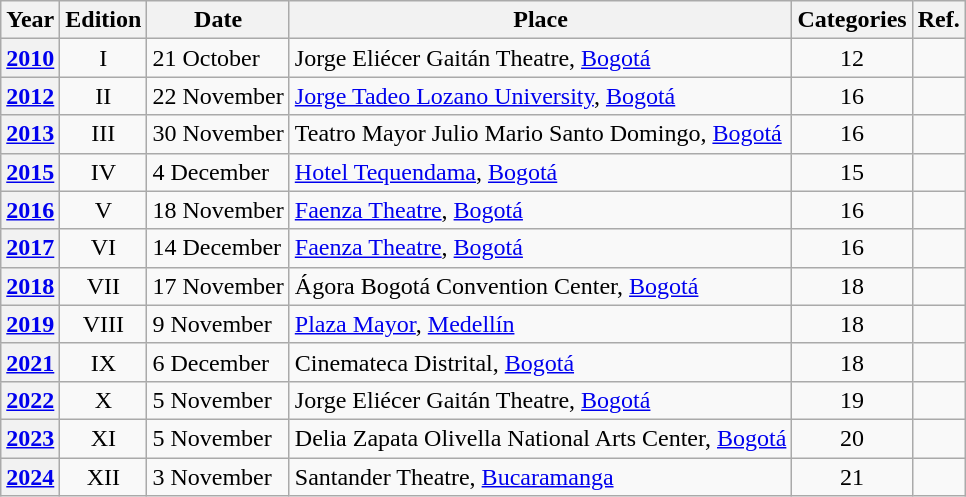<table class="wikitable">
<tr>
<th>Year</th>
<th>Edition</th>
<th>Date</th>
<th>Place</th>
<th>Categories</th>
<th>Ref.</th>
</tr>
<tr>
<th><a href='#'>2010</a></th>
<td style="text-align: center;">I</td>
<td>21 October</td>
<td>Jorge Eliécer Gaitán Theatre, <a href='#'>Bogotá</a></td>
<td style="text-align: center;">12</td>
<td></td>
</tr>
<tr>
<th><a href='#'>2012</a></th>
<td style="text-align: center;">II</td>
<td>22 November</td>
<td><a href='#'>Jorge Tadeo Lozano University</a>, <a href='#'>Bogotá</a></td>
<td style="text-align: center;">16</td>
<td></td>
</tr>
<tr>
<th><a href='#'>2013</a></th>
<td style="text-align: center;">III</td>
<td>30 November</td>
<td>Teatro Mayor Julio Mario Santo Domingo, <a href='#'>Bogotá</a></td>
<td style="text-align: center;">16</td>
<td></td>
</tr>
<tr>
<th><a href='#'>2015</a></th>
<td style="text-align: center;">IV</td>
<td>4 December</td>
<td><a href='#'>Hotel Tequendama</a>, <a href='#'>Bogotá</a></td>
<td style="text-align: center;">15</td>
<td></td>
</tr>
<tr>
<th><a href='#'>2016</a></th>
<td style="text-align: center;">V</td>
<td>18 November</td>
<td><a href='#'>Faenza Theatre</a>, <a href='#'>Bogotá</a></td>
<td style="text-align: center;">16</td>
<td></td>
</tr>
<tr>
<th><a href='#'>2017</a></th>
<td style="text-align: center;">VI</td>
<td>14 December</td>
<td><a href='#'>Faenza Theatre</a>, <a href='#'>Bogotá</a></td>
<td style="text-align: center;">16</td>
<td></td>
</tr>
<tr>
<th><a href='#'>2018</a></th>
<td style="text-align: center;">VII</td>
<td>17 November</td>
<td>Ágora Bogotá Convention Center, <a href='#'>Bogotá</a></td>
<td style="text-align: center;">18</td>
<td></td>
</tr>
<tr>
<th><a href='#'>2019</a></th>
<td style="text-align: center;">VIII</td>
<td>9 November</td>
<td><a href='#'>Plaza Mayor</a>, <a href='#'>Medellín</a></td>
<td style="text-align: center;">18</td>
<td></td>
</tr>
<tr>
<th><a href='#'>2021</a></th>
<td style="text-align: center;">IX</td>
<td>6 December</td>
<td>Cinemateca Distrital, <a href='#'>Bogotá</a></td>
<td style="text-align: center;">18</td>
<td></td>
</tr>
<tr>
<th><a href='#'>2022</a></th>
<td style="text-align: center;">X</td>
<td>5 November</td>
<td>Jorge Eliécer Gaitán Theatre, <a href='#'>Bogotá</a></td>
<td style="text-align: center;">19</td>
<td></td>
</tr>
<tr>
<th><a href='#'>2023</a></th>
<td style="text-align: center;">XI</td>
<td>5 November</td>
<td>Delia Zapata Olivella National Arts Center, <a href='#'>Bogotá</a></td>
<td style="text-align: center;">20</td>
<td></td>
</tr>
<tr>
<th><a href='#'>2024</a></th>
<td style="text-align: center;">XII</td>
<td>3 November</td>
<td>Santander Theatre, <a href='#'>Bucaramanga</a></td>
<td style="text-align: center;">21</td>
<td></td>
</tr>
</table>
